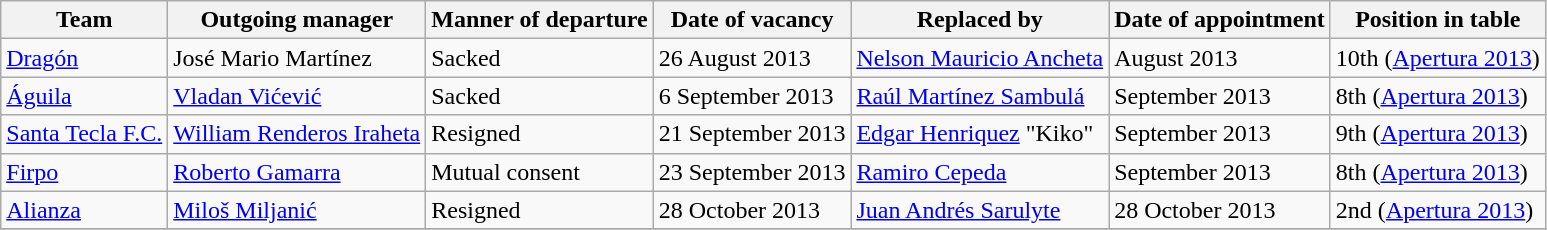<table class="wikitable">
<tr>
<th>Team</th>
<th>Outgoing manager</th>
<th>Manner of departure</th>
<th>Date of vacancy</th>
<th>Replaced by</th>
<th>Date of appointment</th>
<th>Position in table</th>
</tr>
<tr>
<td><a href='#'>Dragón</a></td>
<td> José Mario Martínez</td>
<td>Sacked</td>
<td>26 August 2013</td>
<td> <a href='#'>Nelson Mauricio Ancheta</a></td>
<td>August 2013</td>
<td>10th (<a href='#'>Apertura 2013</a>)</td>
</tr>
<tr>
<td><a href='#'>Águila</a></td>
<td> <a href='#'>Vladan Vićević</a></td>
<td>Sacked</td>
<td>6 September 2013</td>
<td> <a href='#'>Raúl Martínez Sambulá</a></td>
<td>September 2013</td>
<td>8th (<a href='#'>Apertura 2013</a>)</td>
</tr>
<tr>
<td><a href='#'>Santa Tecla F.C.</a></td>
<td> <a href='#'>William Renderos Iraheta</a></td>
<td>Resigned</td>
<td>21 September 2013</td>
<td> <a href='#'>Edgar Henriquez</a> "Kiko"</td>
<td>September 2013</td>
<td>9th (<a href='#'>Apertura 2013</a>)</td>
</tr>
<tr>
<td><a href='#'>Firpo</a></td>
<td> <a href='#'>Roberto Gamarra</a></td>
<td>Mutual consent</td>
<td>23 September 2013</td>
<td> <a href='#'>Ramiro Cepeda</a></td>
<td>September 2013</td>
<td>8th (<a href='#'>Apertura 2013</a>)</td>
</tr>
<tr>
<td><a href='#'>Alianza</a></td>
<td> <a href='#'>Miloš Miljanić</a></td>
<td>Resigned</td>
<td>28 October 2013</td>
<td> <a href='#'>Juan Andrés Sarulyte</a></td>
<td>28 October 2013</td>
<td>2nd (<a href='#'>Apertura 2013</a>)</td>
</tr>
<tr>
</tr>
</table>
